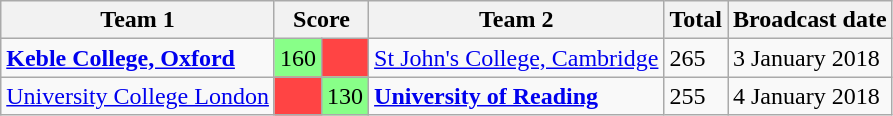<table class="wikitable">
<tr>
<th>Team 1</th>
<th colspan=2>Score</th>
<th>Team 2</th>
<th>Total</th>
<th>Broadcast date</th>
</tr>
<tr>
<td><strong><a href='#'>Keble College, Oxford</a></strong></td>
<td style="background:#88ff88">160</td>
<td style="background:#f44"></td>
<td><a href='#'>St John's College, Cambridge</a></td>
<td>265</td>
<td>3 January 2018</td>
</tr>
<tr>
<td><a href='#'>University College London</a></td>
<td style="background:#f44"></td>
<td style="background:#88ff88">130</td>
<td><strong><a href='#'>University of Reading</a></strong></td>
<td>255</td>
<td>4 January 2018</td>
</tr>
</table>
